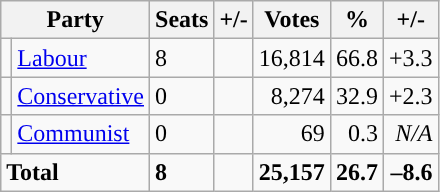<table class="wikitable sortable">
<tr>
<th colspan="2">Party</th>
<th>Seats</th>
<th>+/-</th>
<th>Votes</th>
<th>%</th>
<th>+/-</th>
</tr>
<tr>
<td style="background-color: "></td>
<td><a href='#'>Labour</a></td>
<td>8</td>
<td></td>
<td style="text-align:right;">16,814</td>
<td style="text-align:right;">66.8</td>
<td style="text-align:right;">+3.3</td>
</tr>
<tr>
<td style="background-color: "></td>
<td><a href='#'>Conservative</a></td>
<td>0</td>
<td></td>
<td style="text-align:right;">8,274</td>
<td style="text-align:right;">32.9</td>
<td style="text-align:right;">+2.3</td>
</tr>
<tr>
<td style="background-color: "></td>
<td><a href='#'>Communist</a></td>
<td>0</td>
<td></td>
<td style="text-align:right;">69</td>
<td style="text-align:right;">0.3</td>
<td style="text-align:right;"><em>N/A</em></td>
</tr>
<tr>
<td colspan="2"><strong>Total</strong></td>
<td><strong>8</strong></td>
<td></td>
<td style="text-align:right;"><strong>25,157</strong></td>
<td style="text-align:right;"><strong>26.7</strong></td>
<td style="text-align:right;"><strong>–8.6</strong></td>
</tr>
</table>
